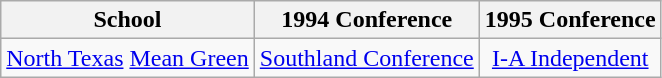<table class="wikitable sortable">
<tr>
<th>School</th>
<th>1994 Conference</th>
<th>1995 Conference</th>
</tr>
<tr style="text-align:center;">
<td><a href='#'>North Texas</a> <a href='#'>Mean Green</a></td>
<td><a href='#'>Southland Conference</a></td>
<td><a href='#'>I-A Independent</a></td>
</tr>
</table>
